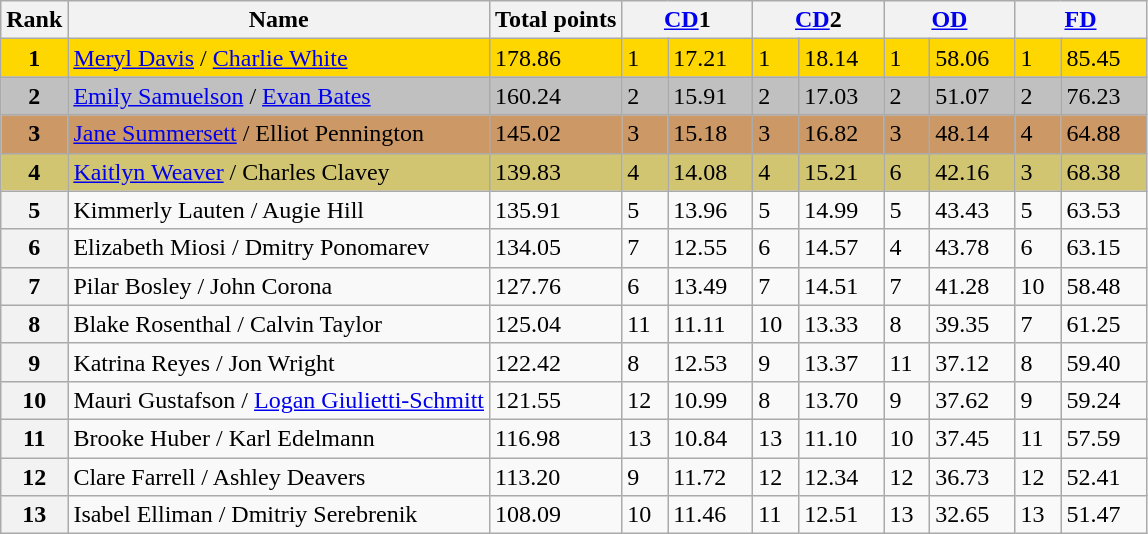<table class="wikitable sortable">
<tr>
<th>Rank</th>
<th>Name</th>
<th>Total points</th>
<th colspan="2" width="80px"><a href='#'>CD</a>1</th>
<th colspan="2" width="80px"><a href='#'>CD</a>2</th>
<th colspan="2" width="80px"><a href='#'>OD</a></th>
<th colspan="2" width="80px"><a href='#'>FD</a></th>
</tr>
<tr bgcolor="gold">
<td align="center"><strong>1</strong></td>
<td><a href='#'>Meryl Davis</a> / <a href='#'>Charlie White</a></td>
<td>178.86</td>
<td>1</td>
<td>17.21</td>
<td>1</td>
<td>18.14</td>
<td>1</td>
<td>58.06</td>
<td>1</td>
<td>85.45</td>
</tr>
<tr bgcolor="silver">
<td align="center"><strong>2</strong></td>
<td><a href='#'>Emily Samuelson</a> / <a href='#'>Evan Bates</a></td>
<td>160.24</td>
<td>2</td>
<td>15.91</td>
<td>2</td>
<td>17.03</td>
<td>2</td>
<td>51.07</td>
<td>2</td>
<td>76.23</td>
</tr>
<tr bgcolor="cc9966">
<td align="center"><strong>3</strong></td>
<td><a href='#'>Jane Summersett</a> / Elliot Pennington</td>
<td>145.02</td>
<td>3</td>
<td>15.18</td>
<td>3</td>
<td>16.82</td>
<td>3</td>
<td>48.14</td>
<td>4</td>
<td>64.88</td>
</tr>
<tr bgcolor="#d1c571">
<td align="center"><strong>4</strong></td>
<td><a href='#'>Kaitlyn Weaver</a> / Charles Clavey</td>
<td>139.83</td>
<td>4</td>
<td>14.08</td>
<td>4</td>
<td>15.21</td>
<td>6</td>
<td>42.16</td>
<td>3</td>
<td>68.38</td>
</tr>
<tr>
<th>5</th>
<td>Kimmerly Lauten / Augie Hill</td>
<td>135.91</td>
<td>5</td>
<td>13.96</td>
<td>5</td>
<td>14.99</td>
<td>5</td>
<td>43.43</td>
<td>5</td>
<td>63.53</td>
</tr>
<tr>
<th>6</th>
<td>Elizabeth Miosi / Dmitry Ponomarev</td>
<td>134.05</td>
<td>7</td>
<td>12.55</td>
<td>6</td>
<td>14.57</td>
<td>4</td>
<td>43.78</td>
<td>6</td>
<td>63.15</td>
</tr>
<tr>
<th>7</th>
<td>Pilar Bosley / John Corona</td>
<td>127.76</td>
<td>6</td>
<td>13.49</td>
<td>7</td>
<td>14.51</td>
<td>7</td>
<td>41.28</td>
<td>10</td>
<td>58.48</td>
</tr>
<tr>
<th>8</th>
<td>Blake Rosenthal / Calvin Taylor</td>
<td>125.04</td>
<td>11</td>
<td>11.11</td>
<td>10</td>
<td>13.33</td>
<td>8</td>
<td>39.35</td>
<td>7</td>
<td>61.25</td>
</tr>
<tr>
<th>9</th>
<td>Katrina Reyes / Jon Wright</td>
<td>122.42</td>
<td>8</td>
<td>12.53</td>
<td>9</td>
<td>13.37</td>
<td>11</td>
<td>37.12</td>
<td>8</td>
<td>59.40</td>
</tr>
<tr>
<th>10</th>
<td>Mauri Gustafson / <a href='#'>Logan Giulietti-Schmitt</a></td>
<td>121.55</td>
<td>12</td>
<td>10.99</td>
<td>8</td>
<td>13.70</td>
<td>9</td>
<td>37.62</td>
<td>9</td>
<td>59.24</td>
</tr>
<tr>
<th>11</th>
<td>Brooke Huber / Karl Edelmann</td>
<td>116.98</td>
<td>13</td>
<td>10.84</td>
<td>13</td>
<td>11.10</td>
<td>10</td>
<td>37.45</td>
<td>11</td>
<td>57.59</td>
</tr>
<tr>
<th>12</th>
<td>Clare Farrell / Ashley Deavers</td>
<td>113.20</td>
<td>9</td>
<td>11.72</td>
<td>12</td>
<td>12.34</td>
<td>12</td>
<td>36.73</td>
<td>12</td>
<td>52.41</td>
</tr>
<tr>
<th>13</th>
<td>Isabel Elliman / Dmitriy Serebrenik</td>
<td>108.09</td>
<td>10</td>
<td>11.46</td>
<td>11</td>
<td>12.51</td>
<td>13</td>
<td>32.65</td>
<td>13</td>
<td>51.47</td>
</tr>
</table>
